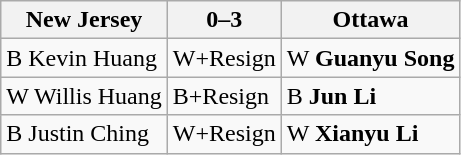<table class="wikitable">
<tr>
<th>New Jersey</th>
<th>0–3</th>
<th>Ottawa</th>
</tr>
<tr>
<td>B Kevin Huang</td>
<td>W+Resign</td>
<td>W <strong>Guanyu Song</strong></td>
</tr>
<tr>
<td>W Willis Huang</td>
<td>B+Resign</td>
<td>B <strong>Jun Li</strong></td>
</tr>
<tr>
<td>B Justin Ching</td>
<td>W+Resign</td>
<td>W <strong>Xianyu Li</strong></td>
</tr>
</table>
